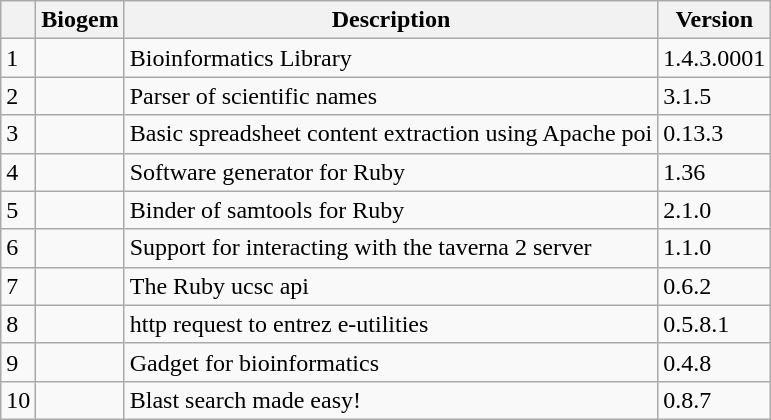<table class="wikitable">
<tr>
<th></th>
<th>Biogem</th>
<th>Description</th>
<th>Version</th>
</tr>
<tr>
<td>1</td>
<td></td>
<td>Bioinformatics Library</td>
<td>1.4.3.0001</td>
</tr>
<tr>
<td>2</td>
<td></td>
<td>Parser of scientific names</td>
<td>3.1.5</td>
</tr>
<tr>
<td>3</td>
<td></td>
<td>Basic spreadsheet content extraction using Apache poi</td>
<td>0.13.3</td>
</tr>
<tr>
<td>4</td>
<td></td>
<td>Software generator for Ruby</td>
<td>1.36</td>
</tr>
<tr>
<td>5</td>
<td></td>
<td>Binder of samtools for Ruby</td>
<td>2.1.0</td>
</tr>
<tr>
<td>6</td>
<td></td>
<td>Support for interacting with the taverna 2 server</td>
<td>1.1.0</td>
</tr>
<tr>
<td>7</td>
<td></td>
<td>The Ruby ucsc api</td>
<td>0.6.2</td>
</tr>
<tr>
<td>8</td>
<td></td>
<td>http request to entrez e-utilities</td>
<td>0.5.8.1</td>
</tr>
<tr>
<td>9</td>
<td></td>
<td>Gadget for bioinformatics</td>
<td>0.4.8</td>
</tr>
<tr>
<td>10</td>
<td></td>
<td>Blast search made easy!</td>
<td>0.8.7</td>
</tr>
</table>
